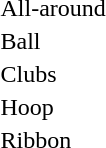<table>
<tr>
<td>All-around<br></td>
<td></td>
<td></td>
<td></td>
</tr>
<tr>
<td>Ball<br></td>
<td></td>
<td></td>
<td></td>
</tr>
<tr>
<td>Clubs<br></td>
<td></td>
<td></td>
<td></td>
</tr>
<tr>
<td>Hoop<br></td>
<td></td>
<td></td>
<td></td>
</tr>
<tr>
<td>Ribbon<br></td>
<td></td>
<td></td>
<td></td>
</tr>
</table>
